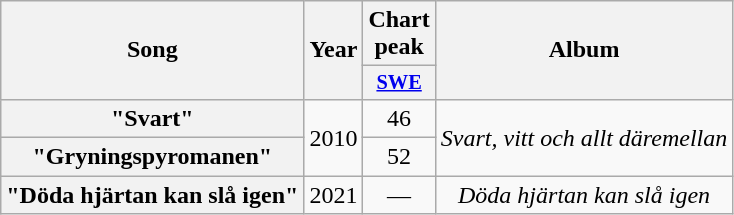<table class="wikitable plainrowheaders" style="text-align:center">
<tr>
<th scope="col" rowspan="2">Song</th>
<th scope="col" rowspan="2">Year</th>
<th scope="col" colspan="1">Chart<br>peak</th>
<th scope="col" rowspan="2">Album</th>
</tr>
<tr>
<th scope="col" style="width:3em;font-size:85%;"><a href='#'>SWE</a><br></th>
</tr>
<tr>
<th scope="row">"Svart"</th>
<td rowspan="2">2010</td>
<td>46</td>
<td rowspan="2"><em>Svart, vitt och allt däremellan</em></td>
</tr>
<tr>
<th scope="row">"Gryningspyromanen"</th>
<td>52</td>
</tr>
<tr>
<th scope="row">"Döda hjärtan kan slå igen"</th>
<td>2021</td>
<td>—</td>
<td><em>Döda hjärtan kan slå igen</em></td>
</tr>
</table>
